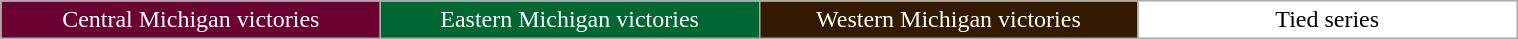<table class="wikitable" style="margin:1em auto; width:80%">
<tr>
<td style="width:25%; background:#6a0032; color:white; text-align:center">Central Michigan victories</td>
<td style="width:25%; background:#006633; color:white; text-align:center">Eastern Michigan victories</td>
<td style="width:25%; background:#331900; color:white; text-align:center">Western Michigan victories</td>
<td style="width:25%; background:white; text-align:center">Tied series</td>
</tr>
</table>
